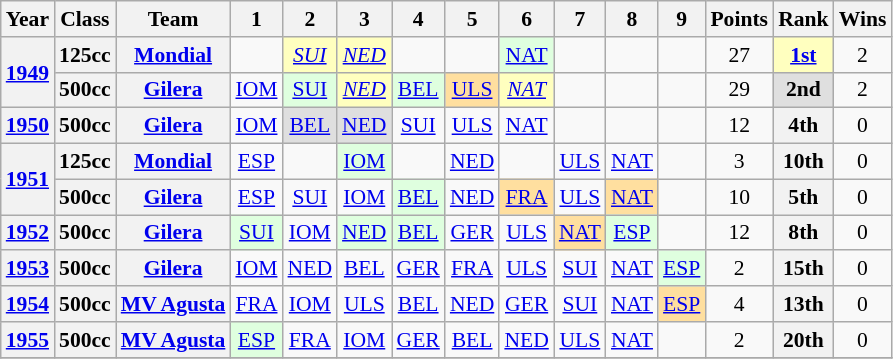<table class="wikitable" style="text-align:center; font-size:90%">
<tr>
<th>Year</th>
<th>Class</th>
<th>Team</th>
<th>1</th>
<th>2</th>
<th>3</th>
<th>4</th>
<th>5</th>
<th>6</th>
<th>7</th>
<th>8</th>
<th>9</th>
<th>Points</th>
<th>Rank</th>
<th>Wins</th>
</tr>
<tr>
<th rowspan=2><a href='#'>1949</a></th>
<th>125cc</th>
<th><a href='#'>Mondial</a></th>
<td></td>
<td style="background:#FFFFBF;"><em><a href='#'>SUI</a></em><br></td>
<td style="background:#FFFFBF;"><em><a href='#'>NED</a></em><br></td>
<td></td>
<td></td>
<td style="background:#DFFFDF;"><a href='#'>NAT</a><br></td>
<td></td>
<td></td>
<td></td>
<td>27</td>
<td style="background:#FFFFBF;"><strong><a href='#'>1st</a></strong></td>
<td>2</td>
</tr>
<tr>
<th>500cc</th>
<th><a href='#'>Gilera</a></th>
<td><a href='#'>IOM</a></td>
<td style="background:#DFFFDF;"><a href='#'>SUI</a><br></td>
<td style="background:#FFFFBF;"><em><a href='#'>NED</a></em><br></td>
<td style="background:#DFFFDF;"><a href='#'>BEL</a><br></td>
<td style="background:#FFDF9F;"><a href='#'>ULS</a><br></td>
<td style="background:#FFFFBF;"><em><a href='#'>NAT</a></em><br></td>
<td></td>
<td></td>
<td></td>
<td>29</td>
<td style="background:#DFDFDF;"><strong>2nd</strong></td>
<td>2</td>
</tr>
<tr>
<th><a href='#'>1950</a></th>
<th>500cc</th>
<th><a href='#'>Gilera</a></th>
<td><a href='#'>IOM</a></td>
<td style="background:#DFDFDF;"><a href='#'>BEL</a><br></td>
<td style="background:#DFDFDF;"><a href='#'>NED</a><br></td>
<td><a href='#'>SUI</a></td>
<td><a href='#'>ULS</a></td>
<td><a href='#'>NAT</a></td>
<td></td>
<td></td>
<td></td>
<td>12</td>
<th>4th</th>
<td>0</td>
</tr>
<tr>
<th rowspan=2><a href='#'>1951</a></th>
<th>125cc</th>
<th><a href='#'>Mondial</a></th>
<td><a href='#'>ESP</a></td>
<td></td>
<td style="background:#DFFFDF;"><a href='#'>IOM</a><br></td>
<td></td>
<td><a href='#'>NED</a></td>
<td></td>
<td><a href='#'>ULS</a></td>
<td><a href='#'>NAT</a></td>
<td></td>
<td>3</td>
<th>10th</th>
<td>0</td>
</tr>
<tr>
<th>500cc</th>
<th><a href='#'>Gilera</a></th>
<td><a href='#'>ESP</a></td>
<td><a href='#'>SUI</a></td>
<td><a href='#'>IOM</a></td>
<td style="background:#DFFFDF;"><a href='#'>BEL</a><br></td>
<td><a href='#'>NED</a></td>
<td style="background:#FFDF9F;"><a href='#'>FRA</a><br></td>
<td><a href='#'>ULS</a></td>
<td style="background:#FFDF9F;"><a href='#'>NAT</a><br></td>
<td></td>
<td>10</td>
<th>5th</th>
<td>0</td>
</tr>
<tr>
<th><a href='#'>1952</a></th>
<th>500cc</th>
<th><a href='#'>Gilera</a></th>
<td style="background:#DFFFDF;"><a href='#'>SUI</a><br></td>
<td><a href='#'>IOM</a></td>
<td style="background:#DFFFDF;"><a href='#'>NED</a><br></td>
<td style="background:#DFFFDF;"><a href='#'>BEL</a><br></td>
<td><a href='#'>GER</a></td>
<td><a href='#'>ULS</a></td>
<td style="background:#FFDF9F;"><a href='#'>NAT</a><br></td>
<td style="background:#DFFFDF;"><a href='#'>ESP</a><br></td>
<td></td>
<td>12</td>
<th>8th</th>
<td>0</td>
</tr>
<tr>
<th><a href='#'>1953</a></th>
<th>500cc</th>
<th><a href='#'>Gilera</a></th>
<td><a href='#'>IOM</a></td>
<td><a href='#'>NED</a></td>
<td><a href='#'>BEL</a></td>
<td><a href='#'>GER</a></td>
<td><a href='#'>FRA</a></td>
<td><a href='#'>ULS</a></td>
<td><a href='#'>SUI</a></td>
<td><a href='#'>NAT</a></td>
<td style="background:#DFFFDF;"><a href='#'>ESP</a><br></td>
<td>2</td>
<th>15th</th>
<td>0</td>
</tr>
<tr>
<th><a href='#'>1954</a></th>
<th>500cc</th>
<th><a href='#'>MV Agusta</a></th>
<td><a href='#'>FRA</a></td>
<td><a href='#'>IOM</a></td>
<td><a href='#'>ULS</a></td>
<td><a href='#'>BEL</a></td>
<td><a href='#'>NED</a></td>
<td><a href='#'>GER</a></td>
<td><a href='#'>SUI</a></td>
<td><a href='#'>NAT</a></td>
<td style="background:#FFDF9F;"><a href='#'>ESP</a><br></td>
<td>4</td>
<th>13th</th>
<td>0</td>
</tr>
<tr>
<th><a href='#'>1955</a></th>
<th>500cc</th>
<th><a href='#'>MV Agusta</a></th>
<td style="background:#DFFFDF;"><a href='#'>ESP</a><br></td>
<td><a href='#'>FRA</a></td>
<td><a href='#'>IOM</a></td>
<td><a href='#'>GER</a></td>
<td><a href='#'>BEL</a></td>
<td><a href='#'>NED</a></td>
<td><a href='#'>ULS</a></td>
<td><a href='#'>NAT</a></td>
<td></td>
<td>2</td>
<th>20th</th>
<td>0</td>
</tr>
<tr>
</tr>
</table>
